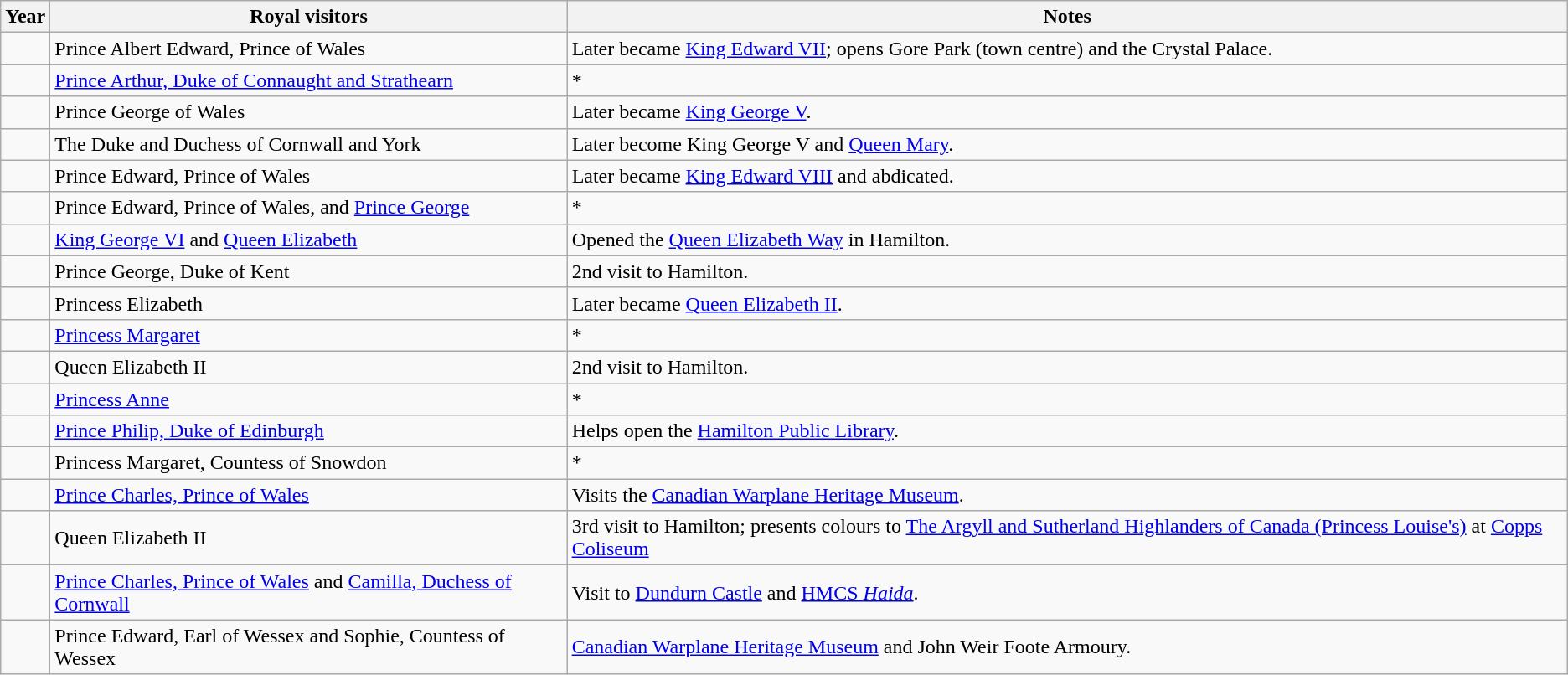<table class="wikitable">
<tr>
<th>Year</th>
<th>Royal visitors</th>
<th>Notes</th>
</tr>
<tr>
<td></td>
<td>Prince Albert Edward, Prince of Wales</td>
<td>Later became <a href='#'>King Edward VII</a>; opens Gore Park (town centre) and the Crystal Palace.</td>
</tr>
<tr>
<td></td>
<td><a href='#'>Prince Arthur, Duke of Connaught and Strathearn</a></td>
<td>*</td>
</tr>
<tr>
<td></td>
<td>Prince George of Wales</td>
<td>Later became <a href='#'>King George V</a>.</td>
</tr>
<tr>
<td></td>
<td>The Duke and Duchess of Cornwall and York</td>
<td>Later become King George V and <a href='#'>Queen Mary</a>.</td>
</tr>
<tr>
<td></td>
<td>Prince Edward, Prince of Wales</td>
<td>Later became <a href='#'>King Edward VIII</a> and abdicated.</td>
</tr>
<tr>
<td></td>
<td>Prince Edward, Prince of Wales, and <a href='#'>Prince George</a></td>
<td>*</td>
</tr>
<tr>
<td></td>
<td><a href='#'>King George VI</a> and <a href='#'>Queen Elizabeth</a></td>
<td>Opened the <a href='#'>Queen Elizabeth Way</a> in Hamilton.</td>
</tr>
<tr>
<td></td>
<td>Prince George, Duke of Kent</td>
<td>2nd visit to Hamilton.</td>
</tr>
<tr>
<td></td>
<td>Princess Elizabeth</td>
<td>Later became <a href='#'>Queen Elizabeth II</a>.</td>
</tr>
<tr>
<td></td>
<td><a href='#'>Princess Margaret</a></td>
<td>*</td>
</tr>
<tr>
<td></td>
<td>Queen Elizabeth II</td>
<td>2nd visit to Hamilton.</td>
</tr>
<tr>
<td></td>
<td><a href='#'>Princess Anne</a></td>
<td>*</td>
</tr>
<tr>
<td></td>
<td><a href='#'>Prince Philip, Duke of Edinburgh</a></td>
<td>Helps open the <a href='#'>Hamilton Public Library</a>.</td>
</tr>
<tr>
<td></td>
<td>Princess Margaret, Countess of Snowdon</td>
<td>*</td>
</tr>
<tr>
<td></td>
<td><a href='#'>Prince Charles, Prince of Wales</a></td>
<td>Visits the <a href='#'>Canadian Warplane Heritage Museum</a>.</td>
</tr>
<tr>
<td></td>
<td>Queen Elizabeth II</td>
<td>3rd visit to Hamilton; presents colours to <a href='#'>The Argyll and Sutherland Highlanders of Canada (Princess Louise's)</a> at <a href='#'>Copps Coliseum</a></td>
</tr>
<tr>
<td></td>
<td><a href='#'>Prince Charles, Prince of Wales</a> and <a href='#'>Camilla, Duchess of Cornwall</a></td>
<td>Visit to <a href='#'>Dundurn Castle</a> and <a href='#'>HMCS <em>Haida</em></a>.</td>
</tr>
<tr>
<td></td>
<td>Prince Edward, Earl of Wessex and Sophie, Countess of Wessex</td>
<td><a href='#'>Canadian Warplane Heritage Museum</a> and John Weir Foote Armoury.</td>
</tr>
</table>
